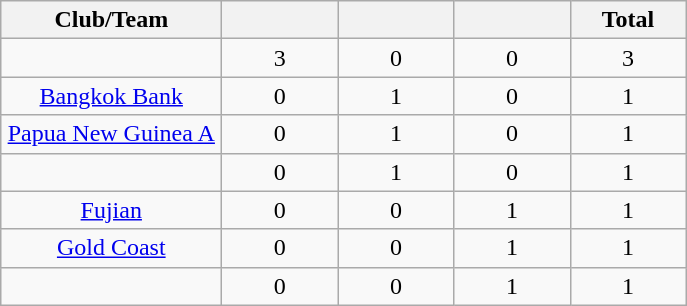<table class="wikitable sortable" style="text-align:center;">
<tr>
<th width=140px>Club/Team</th>
<th width=70px></th>
<th width=70px></th>
<th width=70px></th>
<th width=70px>Total</th>
</tr>
<tr>
<td></td>
<td>3</td>
<td>0</td>
<td>0</td>
<td>3</td>
</tr>
<tr>
<td> <a href='#'>Bangkok Bank</a></td>
<td>0</td>
<td>1</td>
<td>0</td>
<td>1</td>
</tr>
<tr>
<td> <a href='#'>Papua New Guinea A</a></td>
<td>0</td>
<td>1</td>
<td>0</td>
<td>1</td>
</tr>
<tr>
<td></td>
<td>0</td>
<td>1</td>
<td>0</td>
<td>1</td>
</tr>
<tr>
<td> <a href='#'>Fujian</a></td>
<td>0</td>
<td>0</td>
<td>1</td>
<td>1</td>
</tr>
<tr>
<td> <a href='#'>Gold Coast</a></td>
<td>0</td>
<td>0</td>
<td>1</td>
<td>1</td>
</tr>
<tr>
<td></td>
<td>0</td>
<td>0</td>
<td>1</td>
<td>1</td>
</tr>
</table>
